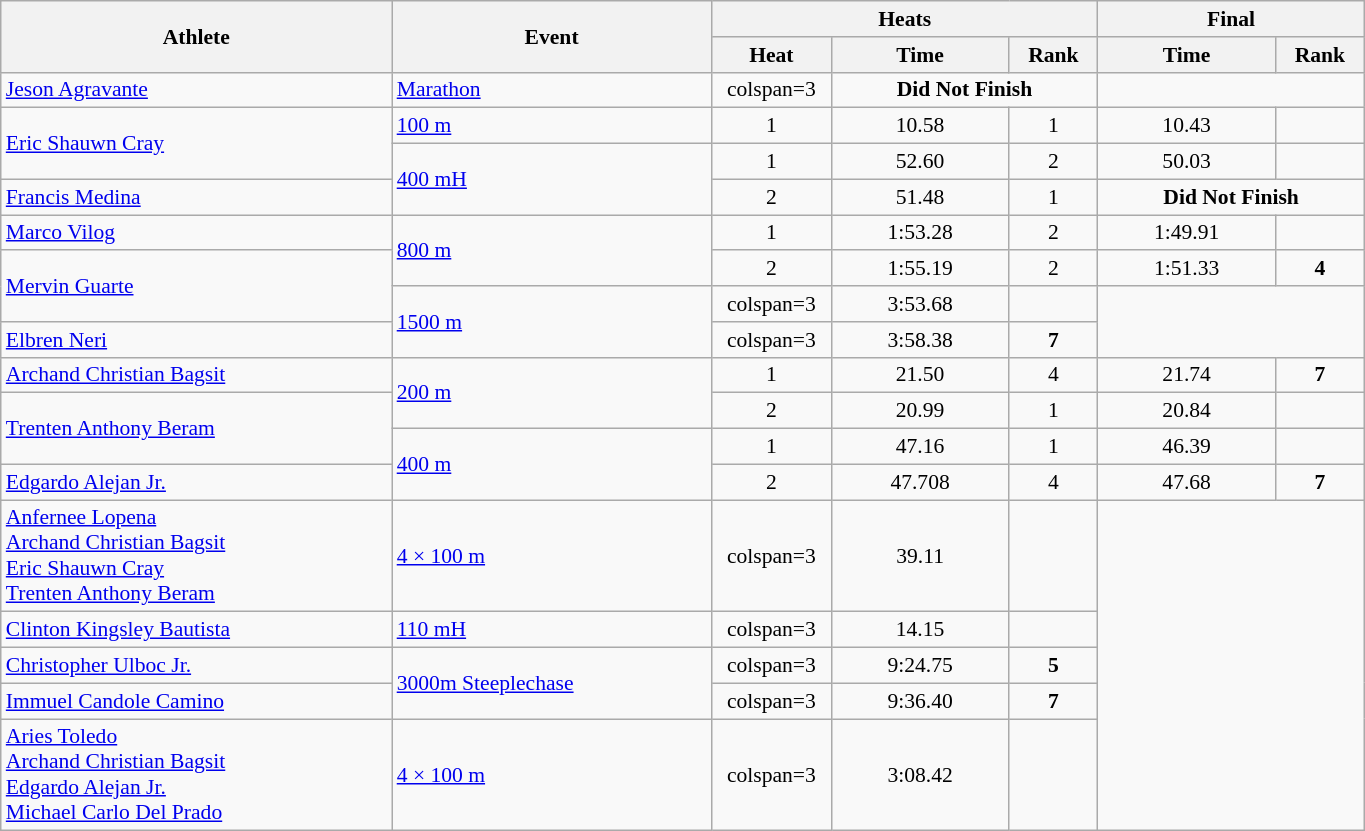<table class="wikitable" width="72%" style="text-align:center; font-size:90%">
<tr>
<th rowspan="2" width="22%">Athlete</th>
<th rowspan="2" width="18%">Event</th>
<th colspan="3" width="20%">Heats</th>
<th colspan="2" width="15%">Final</th>
</tr>
<tr>
<th width="5%">Heat</th>
<th width="10%">Time</th>
<th>Rank</th>
<th width="10%">Time</th>
<th>Rank</th>
</tr>
<tr>
<td align=left><a href='#'>Jeson Agravante</a></td>
<td align=left><a href='#'>Marathon</a></td>
<td>colspan=3 </td>
<td colspan=2><strong>Did Not Finish</strong></td>
</tr>
<tr>
<td align=left rowspan=2><a href='#'>Eric Shauwn Cray</a></td>
<td align=left><a href='#'>100 m</a></td>
<td>1</td>
<td>10.58</td>
<td>1 <strong></strong></td>
<td>10.43</td>
<td></td>
</tr>
<tr>
<td align=left rowspan=2><a href='#'>400 mH</a></td>
<td>1</td>
<td>52.60</td>
<td>2 <strong></strong></td>
<td>50.03</td>
<td></td>
</tr>
<tr>
<td align=left><a href='#'>Francis Medina</a></td>
<td>2</td>
<td>51.48</td>
<td>1 <strong></strong></td>
<td colspan=2><strong>Did Not Finish</strong></td>
</tr>
<tr>
<td align=left><a href='#'>Marco Vilog</a></td>
<td align=left rowspan=2><a href='#'>800 m</a></td>
<td>1</td>
<td>1:53.28</td>
<td>2 <strong></strong></td>
<td>1:49.91</td>
<td></td>
</tr>
<tr>
<td align=left rowspan=2><a href='#'>Mervin Guarte</a></td>
<td>2</td>
<td>1:55.19</td>
<td>2 <strong></strong></td>
<td>1:51.33</td>
<td><strong>4</strong></td>
</tr>
<tr>
<td align=left rowspan=2><a href='#'>1500 m</a></td>
<td>colspan=3 </td>
<td>3:53.68</td>
<td></td>
</tr>
<tr>
<td align=left><a href='#'>Elbren Neri</a></td>
<td>colspan=3 </td>
<td>3:58.38</td>
<td><strong>7</strong></td>
</tr>
<tr>
<td align=left><a href='#'>Archand Christian Bagsit</a></td>
<td align=left rowspan=2><a href='#'>200 m</a></td>
<td>1</td>
<td>21.50</td>
<td>4 <strong></strong></td>
<td>21.74</td>
<td><strong>7</strong></td>
</tr>
<tr>
<td align=left rowspan=2><a href='#'>Trenten Anthony Beram</a></td>
<td>2</td>
<td>20.99</td>
<td>1 <strong></strong></td>
<td>20.84</td>
<td></td>
</tr>
<tr>
<td align=left rowspan=2><a href='#'>400 m</a></td>
<td>1</td>
<td>47.16</td>
<td>1 <strong></strong></td>
<td>46.39</td>
<td></td>
</tr>
<tr>
<td align=left><a href='#'>Edgardo Alejan Jr.</a></td>
<td>2</td>
<td>47.708</td>
<td>4 <strong></strong></td>
<td>47.68</td>
<td><strong>7</strong></td>
</tr>
<tr>
<td align=left><a href='#'>Anfernee Lopena</a><br><a href='#'>Archand Christian Bagsit</a><br><a href='#'>Eric Shauwn Cray</a><br><a href='#'>Trenten Anthony Beram</a></td>
<td align=left><a href='#'>4 × 100 m</a></td>
<td>colspan=3 </td>
<td>39.11</td>
<td></td>
</tr>
<tr>
<td align=left><a href='#'>Clinton Kingsley Bautista</a></td>
<td align=left><a href='#'>110 mH</a></td>
<td>colspan=3 </td>
<td>14.15</td>
<td></td>
</tr>
<tr>
<td align=left><a href='#'>Christopher Ulboc Jr.</a></td>
<td align=left rowspan=2><a href='#'>3000m Steeplechase</a></td>
<td>colspan=3 </td>
<td>9:24.75</td>
<td><strong>5</strong></td>
</tr>
<tr>
<td align=left><a href='#'>Immuel Candole Camino</a></td>
<td>colspan=3 </td>
<td>9:36.40</td>
<td><strong>7</strong></td>
</tr>
<tr>
<td align=left><a href='#'>Aries Toledo</a><br><a href='#'>Archand Christian Bagsit</a><br><a href='#'>Edgardo Alejan Jr.</a><br><a href='#'>Michael Carlo Del Prado</a></td>
<td align=left><a href='#'>4 × 100 m</a></td>
<td>colspan=3 </td>
<td>3:08.42</td>
<td></td>
</tr>
</table>
